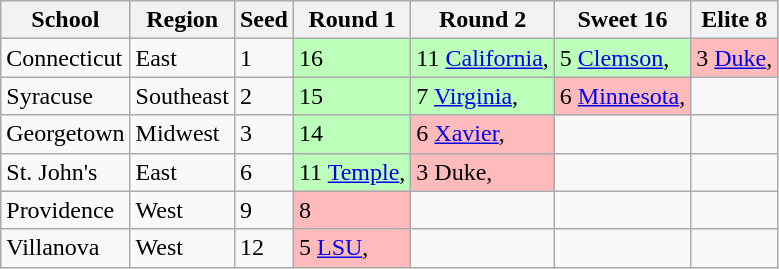<table class="wikitable">
<tr>
<th>School</th>
<th>Region</th>
<th>Seed</th>
<th>Round 1</th>
<th>Round 2</th>
<th>Sweet 16</th>
<th>Elite 8</th>
</tr>
<tr>
<td>Connecticut</td>
<td>East</td>
<td>1</td>
<td style="background:#bfb;">16  </td>
<td style="background:#bfb;">11 <a href='#'>California</a>, </td>
<td style="background:#bfb;">5 <a href='#'>Clemson</a>, </td>
<td style="background:#fbb;">3 <a href='#'>Duke</a>, </td>
</tr>
<tr>
<td>Syracuse</td>
<td>Southeast</td>
<td>2</td>
<td style="background:#bfb;">15  </td>
<td style="background:#bfb;">7 <a href='#'>Virginia</a>, </td>
<td style="background:#fbb;">6 <a href='#'>Minnesota</a>, </td>
<td></td>
</tr>
<tr>
<td>Georgetown</td>
<td>Midwest</td>
<td>3</td>
<td style="background:#bfb;">14  </td>
<td style="background:#fbb;">6 <a href='#'>Xavier</a>, </td>
<td></td>
<td></td>
</tr>
<tr>
<td>St. John's</td>
<td>East</td>
<td>6</td>
<td style="background:#bfb;">11 <a href='#'>Temple</a>, </td>
<td style="background:#fbb;">3 Duke, </td>
<td></td>
<td></td>
</tr>
<tr>
<td>Providence</td>
<td>West</td>
<td>9</td>
<td style="background:#fbb;">8  </td>
<td></td>
<td></td>
<td></td>
</tr>
<tr>
<td>Villanova</td>
<td>West</td>
<td>12</td>
<td style="background:#fbb;">5 <a href='#'>LSU</a>, </td>
<td></td>
<td></td>
<td></td>
</tr>
</table>
